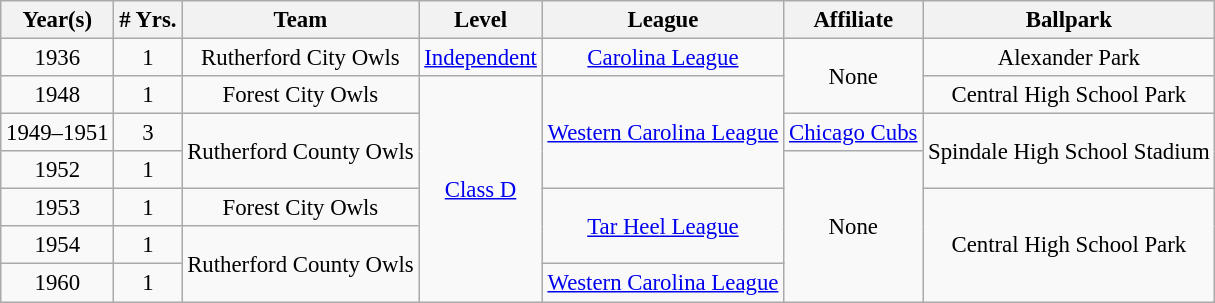<table class="wikitable" style="text-align:center; font-size: 95%;">
<tr>
<th>Year(s)</th>
<th># Yrs.</th>
<th>Team</th>
<th>Level</th>
<th>League</th>
<th>Affiliate</th>
<th>Ballpark</th>
</tr>
<tr>
<td>1936</td>
<td>1</td>
<td>Rutherford City Owls</td>
<td><a href='#'>Independent</a></td>
<td><a href='#'>Carolina League</a></td>
<td rowspan=2>None</td>
<td>Alexander Park</td>
</tr>
<tr>
<td>1948</td>
<td>1</td>
<td>Forest City Owls</td>
<td rowspan=6><a href='#'>Class D</a></td>
<td rowspan=3><a href='#'>Western Carolina League</a></td>
<td>Central High School Park</td>
</tr>
<tr>
<td>1949–1951</td>
<td>3</td>
<td rowspan=2>Rutherford County Owls</td>
<td><a href='#'>Chicago Cubs</a></td>
<td rowspan=2>Spindale High School Stadium</td>
</tr>
<tr>
<td>1952</td>
<td>1</td>
<td rowspan=4>None</td>
</tr>
<tr>
<td>1953</td>
<td>1</td>
<td>Forest City Owls</td>
<td rowspan=2><a href='#'>Tar Heel League</a></td>
<td rowspan=3>Central High School Park</td>
</tr>
<tr>
<td>1954</td>
<td>1</td>
<td rowspan=2>Rutherford County Owls</td>
</tr>
<tr>
<td>1960</td>
<td>1</td>
<td><a href='#'>Western Carolina League</a></td>
</tr>
</table>
